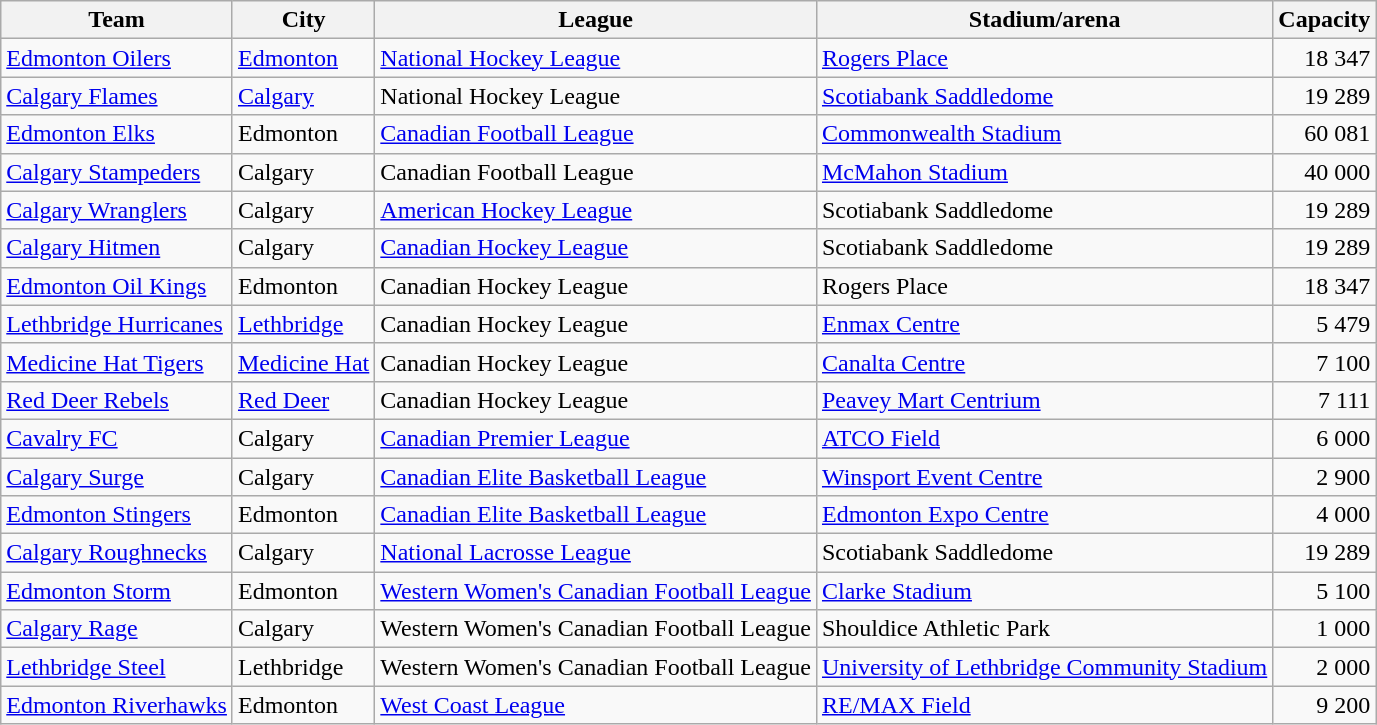<table class="wikitable sortable">
<tr>
<th>Team</th>
<th>City</th>
<th>League</th>
<th>Stadium/arena</th>
<th>Capacity</th>
</tr>
<tr>
<td><a href='#'>Edmonton Oilers</a></td>
<td><a href='#'>Edmonton</a></td>
<td><a href='#'>National Hockey League</a></td>
<td><a href='#'>Rogers Place</a></td>
<td style="text-align: right">18 347</td>
</tr>
<tr>
<td><a href='#'>Calgary Flames</a></td>
<td><a href='#'>Calgary</a></td>
<td>National Hockey League</td>
<td><a href='#'>Scotiabank Saddledome</a></td>
<td style="text-align: right">19 289</td>
</tr>
<tr>
<td><a href='#'>Edmonton Elks</a></td>
<td>Edmonton</td>
<td><a href='#'>Canadian Football League</a></td>
<td><a href='#'>Commonwealth Stadium</a></td>
<td style="text-align: right">60 081</td>
</tr>
<tr>
<td><a href='#'>Calgary Stampeders</a></td>
<td>Calgary</td>
<td>Canadian Football League</td>
<td><a href='#'>McMahon Stadium</a></td>
<td style="text-align: right">40 000</td>
</tr>
<tr>
<td><a href='#'>Calgary Wranglers</a></td>
<td>Calgary</td>
<td><a href='#'>American Hockey League</a></td>
<td>Scotiabank Saddledome</td>
<td style="text-align: right">19 289</td>
</tr>
<tr>
<td><a href='#'>Calgary Hitmen</a></td>
<td>Calgary</td>
<td><a href='#'>Canadian Hockey League</a></td>
<td>Scotiabank Saddledome</td>
<td style="text-align: right">19 289</td>
</tr>
<tr>
<td><a href='#'>Edmonton Oil Kings</a></td>
<td>Edmonton</td>
<td>Canadian Hockey League</td>
<td>Rogers Place</td>
<td style="text-align: right">18 347</td>
</tr>
<tr>
<td><a href='#'>Lethbridge Hurricanes</a></td>
<td><a href='#'>Lethbridge</a></td>
<td>Canadian Hockey League</td>
<td><a href='#'>Enmax Centre</a></td>
<td style="text-align: right">5 479</td>
</tr>
<tr>
<td><a href='#'>Medicine Hat Tigers</a></td>
<td><a href='#'>Medicine Hat</a></td>
<td>Canadian Hockey League</td>
<td><a href='#'>Canalta Centre</a></td>
<td style="text-align: right">7 100</td>
</tr>
<tr>
<td><a href='#'>Red Deer Rebels</a></td>
<td><a href='#'>Red Deer</a></td>
<td>Canadian Hockey League</td>
<td><a href='#'>Peavey Mart Centrium</a></td>
<td style="text-align: right">7 111</td>
</tr>
<tr>
<td><a href='#'>Cavalry FC</a></td>
<td>Calgary</td>
<td><a href='#'>Canadian Premier League</a></td>
<td><a href='#'>ATCO Field</a></td>
<td style="text-align: right">6 000</td>
</tr>
<tr>
<td><a href='#'>Calgary Surge</a></td>
<td>Calgary</td>
<td><a href='#'>Canadian Elite Basketball League</a></td>
<td><a href='#'>Winsport Event Centre</a></td>
<td style="text-align: right">2 900</td>
</tr>
<tr>
<td><a href='#'>Edmonton Stingers</a></td>
<td>Edmonton</td>
<td><a href='#'>Canadian Elite Basketball League</a></td>
<td><a href='#'>Edmonton Expo Centre</a></td>
<td style="text-align: right">4 000</td>
</tr>
<tr>
<td><a href='#'>Calgary Roughnecks</a></td>
<td>Calgary</td>
<td><a href='#'>National Lacrosse League</a></td>
<td>Scotiabank Saddledome</td>
<td style="text-align: right">19 289</td>
</tr>
<tr>
<td><a href='#'>Edmonton Storm</a></td>
<td>Edmonton</td>
<td><a href='#'>Western Women's Canadian Football League</a></td>
<td><a href='#'>Clarke Stadium</a></td>
<td style="text-align: right">5 100</td>
</tr>
<tr>
<td><a href='#'>Calgary Rage</a></td>
<td>Calgary</td>
<td>Western Women's Canadian Football League</td>
<td>Shouldice Athletic Park</td>
<td style="text-align: right">1 000</td>
</tr>
<tr>
<td><a href='#'>Lethbridge Steel</a></td>
<td>Lethbridge</td>
<td>Western Women's Canadian Football League</td>
<td><a href='#'>University of Lethbridge Community Stadium</a></td>
<td style="text-align: right">2 000</td>
</tr>
<tr>
<td><a href='#'>Edmonton Riverhawks</a></td>
<td>Edmonton</td>
<td><a href='#'>West Coast League</a></td>
<td><a href='#'>RE/MAX Field</a></td>
<td style="text-align: right">9 200</td>
</tr>
</table>
